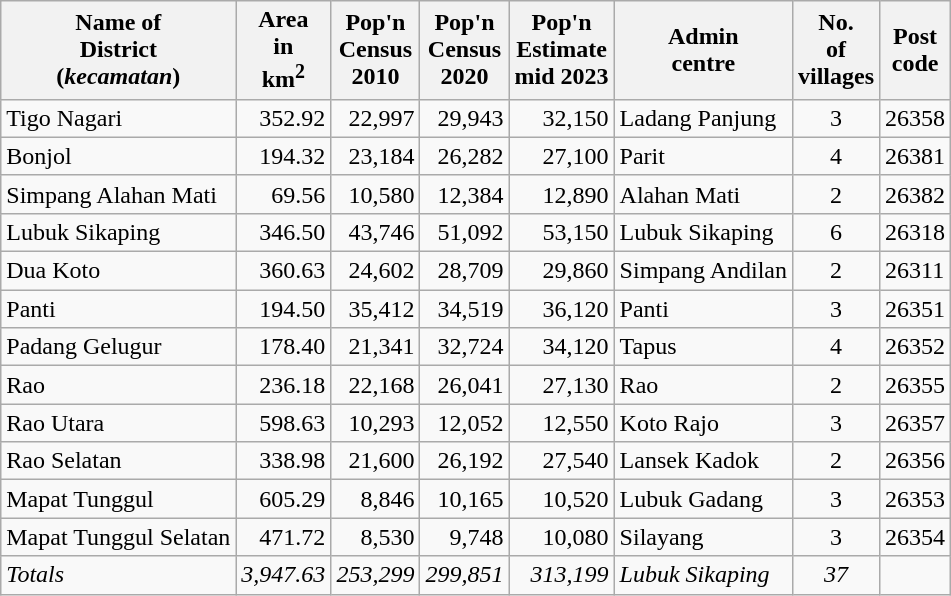<table class="sortable wikitable">
<tr>
<th>Name of<br>District<br>(<em>kecamatan</em>)</th>
<th>Area<br>in <br>km<sup>2</sup></th>
<th>Pop'n<br>Census<br>2010</th>
<th>Pop'n<br>Census<br>2020</th>
<th>Pop'n<br>Estimate<br>mid 2023</th>
<th>Admin<br>centre</th>
<th>No.<br>of<br>villages</th>
<th>Post<br>code</th>
</tr>
<tr>
<td>Tigo Nagari</td>
<td align="right">352.92</td>
<td align="right">22,997</td>
<td align="right">29,943</td>
<td align="right">32,150</td>
<td>Ladang Panjung</td>
<td align="center">3</td>
<td>26358</td>
</tr>
<tr>
<td>Bonjol</td>
<td align="right">194.32</td>
<td align="right">23,184</td>
<td align="right">26,282</td>
<td align="right">27,100</td>
<td>Parit</td>
<td align="center">4</td>
<td>26381</td>
</tr>
<tr>
<td>Simpang Alahan Mati</td>
<td align="right">69.56</td>
<td align="right">10,580</td>
<td align="right">12,384</td>
<td align="right">12,890</td>
<td>Alahan Mati</td>
<td align="center">2</td>
<td>26382</td>
</tr>
<tr>
<td>Lubuk Sikaping</td>
<td align="right">346.50</td>
<td align="right">43,746</td>
<td align="right">51,092</td>
<td align="right">53,150</td>
<td>Lubuk Sikaping</td>
<td align="center">6</td>
<td>26318</td>
</tr>
<tr>
<td>Dua Koto</td>
<td align="right">360.63</td>
<td align="right">24,602</td>
<td align="right">28,709</td>
<td align="right">29,860</td>
<td>Simpang Andilan</td>
<td align="center">2</td>
<td>26311</td>
</tr>
<tr>
<td>Panti</td>
<td align="right">194.50</td>
<td align="right">35,412</td>
<td align="right">34,519</td>
<td align="right">36,120</td>
<td>Panti</td>
<td align="center">3</td>
<td>26351</td>
</tr>
<tr>
<td>Padang Gelugur</td>
<td align="right">178.40</td>
<td align="right">21,341</td>
<td align="right">32,724</td>
<td align="right">34,120</td>
<td>Tapus</td>
<td align="center">4</td>
<td>26352</td>
</tr>
<tr>
<td>Rao</td>
<td align="right">236.18</td>
<td align="right">22,168</td>
<td align="right">26,041</td>
<td align="right">27,130</td>
<td>Rao</td>
<td align="center">2</td>
<td>26355</td>
</tr>
<tr>
<td>Rao Utara</td>
<td align="right">598.63</td>
<td align="right">10,293</td>
<td align="right">12,052</td>
<td align="right">12,550</td>
<td>Koto Rajo</td>
<td align="center">3</td>
<td>26357</td>
</tr>
<tr>
<td>Rao Selatan</td>
<td align="right">338.98</td>
<td align="right">21,600</td>
<td align="right">26,192</td>
<td align="right">27,540</td>
<td>Lansek Kadok</td>
<td align="center">2</td>
<td>26356</td>
</tr>
<tr>
<td>Mapat Tunggul</td>
<td align="right">605.29</td>
<td align="right">8,846</td>
<td align="right">10,165</td>
<td align="right">10,520</td>
<td>Lubuk Gadang</td>
<td align="center">3</td>
<td>26353</td>
</tr>
<tr>
<td>Mapat Tunggul Selatan</td>
<td align="right">471.72</td>
<td align="right">8,530</td>
<td align="right">9,748</td>
<td align="right">10,080</td>
<td>Silayang</td>
<td align="center">3</td>
<td>26354</td>
</tr>
<tr>
<td><em>Totals</em></td>
<td align="right"><em>3,947.63</em></td>
<td align="right"><em>253,299</em></td>
<td align="right"><em>299,851</em></td>
<td align="right"><em>313,199</em></td>
<td><em>Lubuk Sikaping</em></td>
<td align="center"><em>37</em></td>
<td></td>
</tr>
</table>
